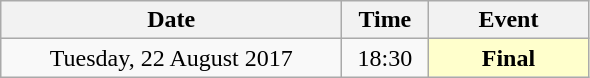<table class = "wikitable" style="text-align:center;">
<tr>
<th width="220">Date</th>
<th width="50">Time</th>
<th width="100">Event</th>
</tr>
<tr>
<td>Tuesday, 22 August 2017</td>
<td>18:30</td>
<td bgcolor="ffffcc"><strong>Final</strong></td>
</tr>
</table>
